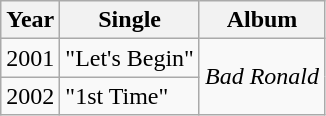<table class="wikitable">
<tr>
<th>Year</th>
<th>Single</th>
<th>Album</th>
</tr>
<tr>
<td>2001</td>
<td>"Let's Begin"</td>
<td rowspan="2"><em>Bad Ronald</em></td>
</tr>
<tr>
<td>2002</td>
<td>"1st Time"</td>
</tr>
</table>
